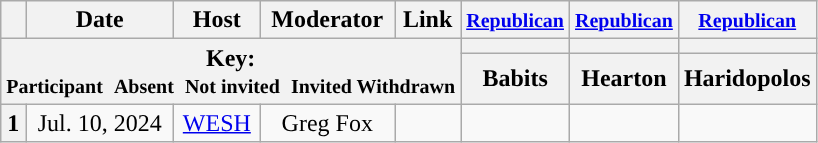<table class="wikitable" style="text-align:center;">
<tr>
<th scope="col"></th>
<th scope="col">Date</th>
<th scope="col">Host</th>
<th scope="col">Moderator</th>
<th scope="col">Link</th>
<th scope="col"><small><a href='#'>Republican</a></small></th>
<th scope="col"><small><a href='#'>Republican</a></small></th>
<th scope="col"><small><a href='#'>Republican</a></small></th>
</tr>
<tr>
<th colspan="5" rowspan="2">Key:<br> <small>Participant </small>  <small>Absent </small>  <small>Not invited </small>  <small>Invited  Withdrawn</small></th>
<th scope="col" style="background:"></th>
<th scope="col" style="background:"></th>
<th scope="col" style="background:"></th>
</tr>
<tr>
<th scope="col">Babits</th>
<th scope="col">Hearton</th>
<th scope="col">Haridopolos</th>
</tr>
<tr>
<th>1</th>
<td style="white-space:nowrap;">Jul. 10, 2024</td>
<td style="white-space:nowrap;"><a href='#'>WESH</a></td>
<td style="white-space:nowrap;">Greg Fox</td>
<td style="white-space:nowrap;"></td>
<td></td>
<td></td>
<td></td>
</tr>
</table>
